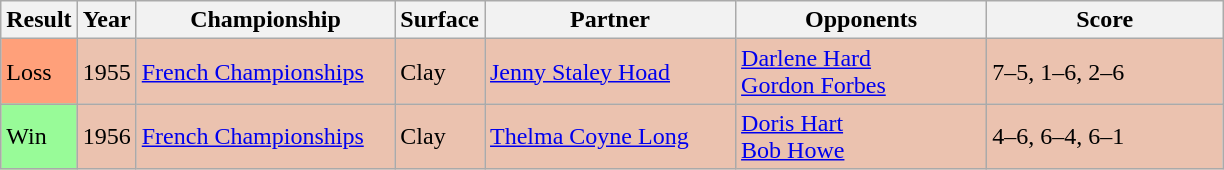<table class="sortable wikitable">
<tr>
<th style="width:40px">Result</th>
<th style="width:30px">Year</th>
<th style="width:165px">Championship</th>
<th style="width:50px">Surface</th>
<th style="width:160px">Partner</th>
<th style="width:160px">Opponents</th>
<th style="width:150px" class="unsortable">Score</th>
</tr>
<tr style="background:#ebc2af;">
<td style="background:#ffa07a;">Loss</td>
<td>1955</td>
<td><a href='#'>French Championships</a></td>
<td>Clay</td>
<td> <a href='#'>Jenny Staley Hoad</a></td>
<td> <a href='#'>Darlene Hard</a><br> <a href='#'>Gordon Forbes</a></td>
<td>7–5, 1–6, 2–6</td>
</tr>
<tr style="background:#ebc2af;">
<td style="background:#98fb98;">Win</td>
<td>1956</td>
<td><a href='#'>French Championships</a></td>
<td>Clay</td>
<td> <a href='#'>Thelma Coyne Long</a></td>
<td> <a href='#'>Doris Hart</a><br> <a href='#'>Bob Howe</a></td>
<td>4–6, 6–4, 6–1</td>
</tr>
</table>
